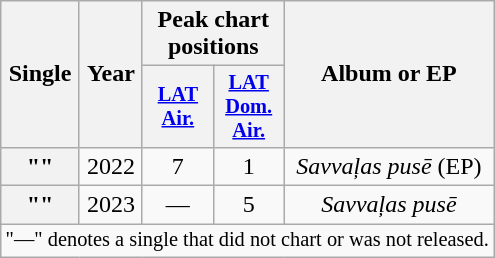<table class="wikitable plainrowheaders" style="text-align:center;">
<tr>
<th rowspan="2" scope="col">Single</th>
<th rowspan="2" scope="col">Year</th>
<th colspan="2">Peak chart positions</th>
<th rowspan="2" scope="col">Album or EP</th>
</tr>
<tr>
<th scope="col" style="width:3em;font-size:85%;"><a href='#'>LAT<br>Air.</a><br></th>
<th scope="col" style="width:3em;font-size:85%;"><a href='#'>LAT<br>Dom.<br>Air.</a><br></th>
</tr>
<tr>
<th scope="row">""</th>
<td>2022</td>
<td>7</td>
<td>1</td>
<td><em>Savvaļas pusē</em> (EP)</td>
</tr>
<tr>
<th scope="row">""</th>
<td>2023</td>
<td>—</td>
<td>5</td>
<td><em>Savvaļas pusē</em></td>
</tr>
<tr>
<td colspan="5" style="font-size:85%">"—" denotes a single that did not chart or was not released.</td>
</tr>
</table>
